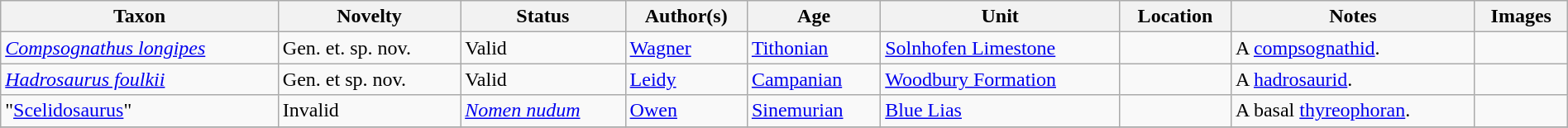<table class="wikitable sortable" align="center" width="100%">
<tr>
<th>Taxon</th>
<th>Novelty</th>
<th>Status</th>
<th>Author(s)</th>
<th>Age</th>
<th>Unit</th>
<th>Location</th>
<th>Notes</th>
<th>Images</th>
</tr>
<tr>
<td><em><a href='#'>Compsognathus longipes</a></em></td>
<td>Gen. et. sp. nov.</td>
<td>Valid</td>
<td><a href='#'>Wagner</a></td>
<td><a href='#'>Tithonian</a></td>
<td><a href='#'>Solnhofen Limestone</a></td>
<td></td>
<td>A <a href='#'>compsognathid</a>.</td>
<td></td>
</tr>
<tr>
<td><em><a href='#'>Hadrosaurus foulkii</a></em></td>
<td>Gen. et sp. nov.</td>
<td>Valid</td>
<td><a href='#'>Leidy</a></td>
<td><a href='#'>Campanian</a></td>
<td><a href='#'>Woodbury Formation</a></td>
<td></td>
<td>A <a href='#'>hadrosaurid</a>.</td>
<td></td>
</tr>
<tr>
<td>"<a href='#'>Scelidosaurus</a>"</td>
<td>Invalid</td>
<td><em><a href='#'>Nomen nudum</a></em></td>
<td><a href='#'>Owen</a></td>
<td><a href='#'>Sinemurian</a></td>
<td><a href='#'>Blue Lias</a></td>
<td></td>
<td>A basal <a href='#'>thyreophoran</a>.</td>
<td></td>
</tr>
<tr>
</tr>
</table>
